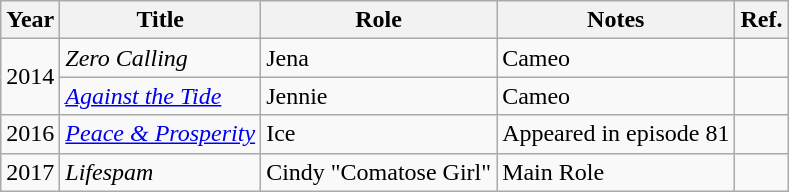<table class="wikitable">
<tr>
<th>Year</th>
<th>Title</th>
<th>Role</th>
<th>Notes</th>
<th>Ref.</th>
</tr>
<tr>
<td rowspan="2">2014</td>
<td><em>Zero Calling</em></td>
<td>Jena</td>
<td>Cameo</td>
<td></td>
</tr>
<tr>
<td><em><a href='#'>Against the Tide</a></em></td>
<td>Jennie</td>
<td>Cameo</td>
<td></td>
</tr>
<tr>
<td>2016</td>
<td><em><a href='#'>Peace & Prosperity</a></em></td>
<td>Ice</td>
<td>Appeared in episode 81</td>
<td></td>
</tr>
<tr>
<td>2017</td>
<td><em>Lifespam</em></td>
<td>Cindy "Comatose Girl"</td>
<td>Main Role</td>
<td></td>
</tr>
</table>
